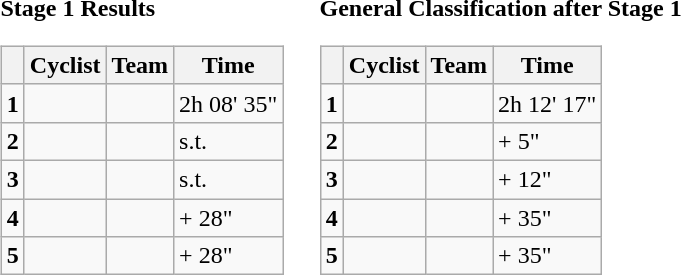<table>
<tr>
<td><strong>Stage 1 Results</strong><br><table class="wikitable">
<tr>
<th></th>
<th>Cyclist</th>
<th>Team</th>
<th>Time</th>
</tr>
<tr>
<td><strong>1</strong></td>
<td></td>
<td></td>
<td>2h 08' 35"</td>
</tr>
<tr>
<td><strong>2</strong></td>
<td></td>
<td></td>
<td>s.t.</td>
</tr>
<tr>
<td><strong>3</strong></td>
<td></td>
<td></td>
<td>s.t.</td>
</tr>
<tr>
<td><strong>4</strong></td>
<td></td>
<td></td>
<td>+ 28"</td>
</tr>
<tr>
<td><strong>5</strong></td>
<td></td>
<td></td>
<td>+ 28"</td>
</tr>
</table>
</td>
<td></td>
<td><strong>General Classification after Stage 1</strong><br><table class="wikitable">
<tr>
<th></th>
<th>Cyclist</th>
<th>Team</th>
<th>Time</th>
</tr>
<tr>
<td><strong>1</strong></td>
<td>  </td>
<td></td>
<td>2h 12' 17"</td>
</tr>
<tr>
<td><strong>2</strong></td>
<td> </td>
<td></td>
<td>+ 5"</td>
</tr>
<tr>
<td><strong>3</strong></td>
<td></td>
<td></td>
<td>+ 12"</td>
</tr>
<tr>
<td><strong>4</strong></td>
<td></td>
<td></td>
<td>+ 35"</td>
</tr>
<tr>
<td><strong>5</strong></td>
<td></td>
<td></td>
<td>+ 35"</td>
</tr>
</table>
</td>
</tr>
</table>
